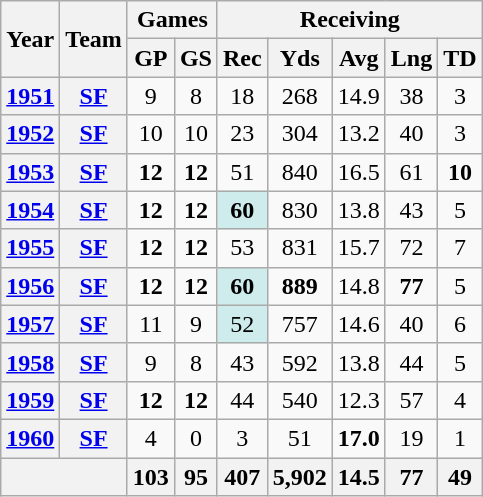<table class="wikitable" style="text-align:center;">
<tr>
<th rowspan="2">Year</th>
<th rowspan="2">Team</th>
<th colspan="2">Games</th>
<th colspan="5">Receiving</th>
</tr>
<tr>
<th>GP</th>
<th>GS</th>
<th>Rec</th>
<th>Yds</th>
<th>Avg</th>
<th>Lng</th>
<th>TD</th>
</tr>
<tr>
<th><a href='#'>1951</a></th>
<th><a href='#'>SF</a></th>
<td>9</td>
<td>8</td>
<td>18</td>
<td>268</td>
<td>14.9</td>
<td>38</td>
<td>3</td>
</tr>
<tr>
<th><a href='#'>1952</a></th>
<th><a href='#'>SF</a></th>
<td>10</td>
<td>10</td>
<td>23</td>
<td>304</td>
<td>13.2</td>
<td>40</td>
<td>3</td>
</tr>
<tr>
<th><a href='#'>1953</a></th>
<th><a href='#'>SF</a></th>
<td><strong>12</strong></td>
<td><strong>12</strong></td>
<td>51</td>
<td>840</td>
<td>16.5</td>
<td>61</td>
<td><strong>10</strong></td>
</tr>
<tr>
<th><a href='#'>1954</a></th>
<th><a href='#'>SF</a></th>
<td><strong>12</strong></td>
<td><strong>12</strong></td>
<td style="background:#cfecec;"><strong>60</strong></td>
<td>830</td>
<td>13.8</td>
<td>43</td>
<td>5</td>
</tr>
<tr>
<th><a href='#'>1955</a></th>
<th><a href='#'>SF</a></th>
<td><strong>12</strong></td>
<td><strong>12</strong></td>
<td>53</td>
<td>831</td>
<td>15.7</td>
<td>72</td>
<td>7</td>
</tr>
<tr>
<th><a href='#'>1956</a></th>
<th><a href='#'>SF</a></th>
<td><strong>12</strong></td>
<td><strong>12</strong></td>
<td style="background:#cfecec;"><strong>60</strong></td>
<td><strong>889</strong></td>
<td>14.8</td>
<td><strong>77</strong></td>
<td>5</td>
</tr>
<tr>
<th><a href='#'>1957</a></th>
<th><a href='#'>SF</a></th>
<td>11</td>
<td>9</td>
<td style="background:#cfecec;">52</td>
<td>757</td>
<td>14.6</td>
<td>40</td>
<td>6</td>
</tr>
<tr>
<th><a href='#'>1958</a></th>
<th><a href='#'>SF</a></th>
<td>9</td>
<td>8</td>
<td>43</td>
<td>592</td>
<td>13.8</td>
<td>44</td>
<td>5</td>
</tr>
<tr>
<th><a href='#'>1959</a></th>
<th><a href='#'>SF</a></th>
<td><strong>12</strong></td>
<td><strong>12</strong></td>
<td>44</td>
<td>540</td>
<td>12.3</td>
<td>57</td>
<td>4</td>
</tr>
<tr>
<th><a href='#'>1960</a></th>
<th><a href='#'>SF</a></th>
<td>4</td>
<td>0</td>
<td>3</td>
<td>51</td>
<td><strong>17.0</strong></td>
<td>19</td>
<td>1</td>
</tr>
<tr>
<th colspan="2"></th>
<th>103</th>
<th>95</th>
<th>407</th>
<th>5,902</th>
<th>14.5</th>
<th>77</th>
<th>49</th>
</tr>
</table>
